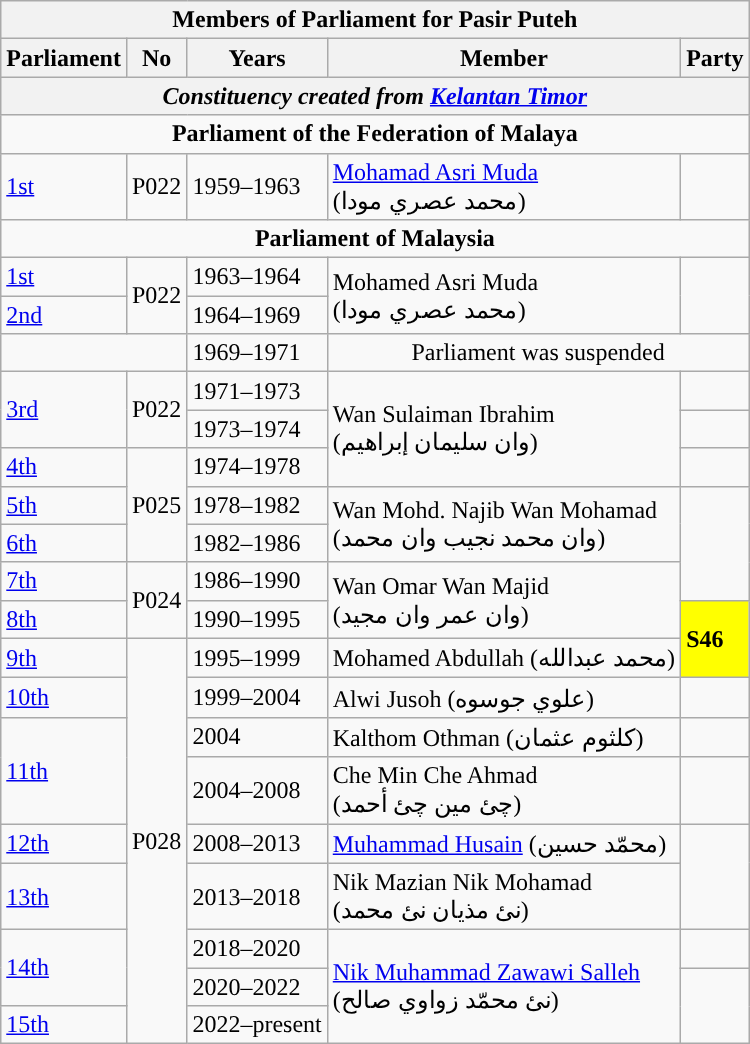<table class=wikitable>
<tr>
<th colspan="5">Members of Parliament for Pasir Puteh</th>
</tr>
<tr>
<th>Parliament</th>
<th>No</th>
<th>Years</th>
<th>Member</th>
<th>Party</th>
</tr>
<tr>
<th colspan="5" align="center"><em>Constituency created from <a href='#'>Kelantan Timor</a></em></th>
</tr>
<tr>
<td colspan="5" align="center"><strong>Parliament of the Federation of Malaya</strong></td>
</tr>
<tr>
<td><a href='#'>1st</a></td>
<td>P022</td>
<td>1959–1963</td>
<td><a href='#'>Mohamad Asri Muda</a> <br>(محمد عصري مودا)</td>
<td></td>
</tr>
<tr>
<td colspan="5" align="center"><strong>Parliament of Malaysia</strong></td>
</tr>
<tr>
<td><a href='#'>1st</a></td>
<td rowspan="2">P022</td>
<td>1963–1964</td>
<td rowspan=2>Mohamed Asri Muda  <br>(محمد عصري مودا)</td>
<td rowspan="2"></td>
</tr>
<tr>
<td><a href='#'>2nd</a></td>
<td>1964–1969</td>
</tr>
<tr>
<td colspan="2"></td>
<td>1969–1971</td>
<td colspan=2 align=center>Parliament was suspended</td>
</tr>
<tr>
<td rowspan=2><a href='#'>3rd</a></td>
<td rowspan="2">P022</td>
<td>1971–1973</td>
<td rowspan=3>Wan Sulaiman Ibrahim  <br>(وان سليمان إبراهيم)</td>
<td></td>
</tr>
<tr>
<td>1973–1974</td>
<td></td>
</tr>
<tr>
<td><a href='#'>4th</a></td>
<td rowspan="3">P025</td>
<td>1974–1978</td>
<td></td>
</tr>
<tr>
<td><a href='#'>5th</a></td>
<td>1978–1982</td>
<td rowspan=2>Wan Mohd. Najib Wan Mohamad <br>(وان محمد نجيب وان محمد)</td>
<td rowspan="3"></td>
</tr>
<tr>
<td><a href='#'>6th</a></td>
<td>1982–1986</td>
</tr>
<tr>
<td><a href='#'>7th</a></td>
<td rowspan="2">P024</td>
<td>1986–1990</td>
<td rowspan=2>Wan Omar Wan Majid  <br>(وان عمر وان مجيد)</td>
</tr>
<tr>
<td><a href='#'>8th</a></td>
<td>1990–1995</td>
<td rowspan=2 bgcolor="yellow"><strong>S46</strong></td>
</tr>
<tr>
<td><a href='#'>9th</a></td>
<td rowspan="9">P028</td>
<td>1995–1999</td>
<td>Mohamed Abdullah (محمد عبدالله)</td>
</tr>
<tr>
<td><a href='#'>10th</a></td>
<td>1999–2004</td>
<td>Alwi Jusoh (علوي جوسوه)</td>
<td></td>
</tr>
<tr>
<td rowspan="2"><a href='#'>11th</a></td>
<td>2004</td>
<td>Kalthom Othman (كلثوم عثمان)</td>
<td></td>
</tr>
<tr>
<td>2004–2008</td>
<td>Che Min Che Ahmad  <br>(چئ مين چئ أحمد)</td>
<td></td>
</tr>
<tr>
<td><a href='#'>12th</a></td>
<td>2008–2013</td>
<td><a href='#'>Muhammad Husain</a> (محمّد حسين)</td>
<td rowspan="2"></td>
</tr>
<tr>
<td><a href='#'>13th</a></td>
<td>2013–2018</td>
<td>Nik Mazian Nik Mohamad  <br>(نئ مذيان نئ محمد)</td>
</tr>
<tr>
<td rowspan="2"><a href='#'>14th</a></td>
<td>2018–2020</td>
<td rowspan="3"><a href='#'>Nik Muhammad Zawawi Salleh</a><br>(نئ محمّد زواوي صالح)</td>
<td></td>
</tr>
<tr>
<td>2020–2022</td>
<td rowspan="2"></td>
</tr>
<tr>
<td><a href='#'>15th</a></td>
<td>2022–present</td>
</tr>
</table>
